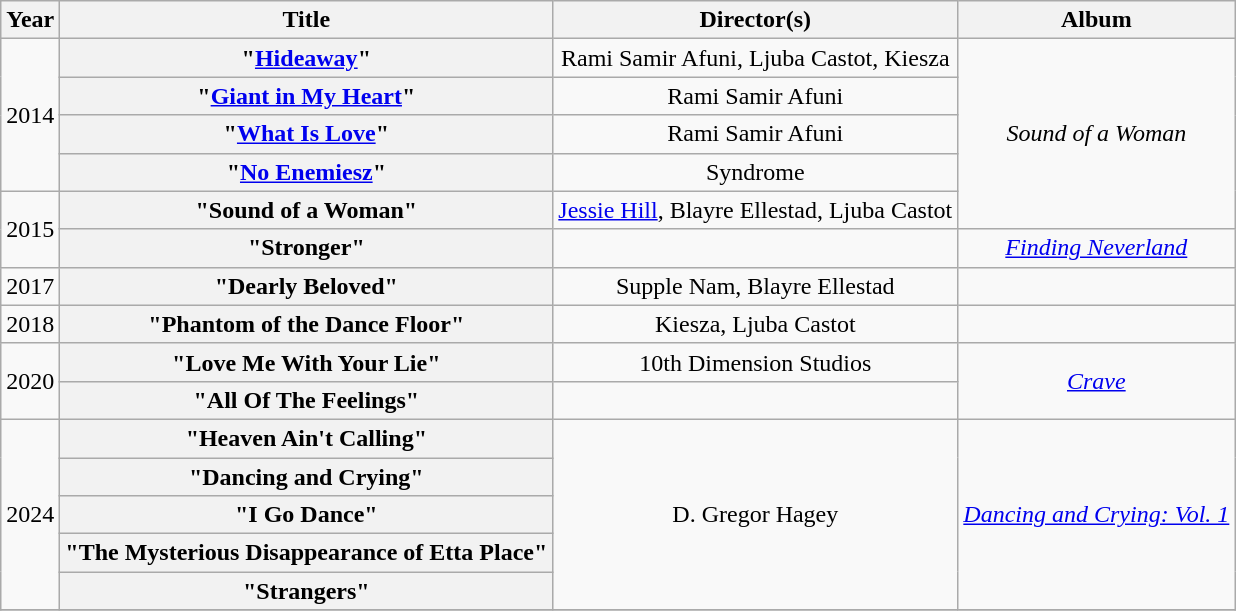<table class="wikitable sortable plainrowheaders" style="text-align: center;">
<tr>
<th scope="col">Year</th>
<th scope="col">Title</th>
<th scope="col">Director(s)</th>
<th scope="col">Album</th>
</tr>
<tr>
<td rowspan="4">2014</td>
<th scope="row">"<a href='#'>Hideaway</a>"</th>
<td>Rami Samir Afuni, Ljuba Castot, Kiesza</td>
<td rowspan="5"><em>Sound of a Woman</em></td>
</tr>
<tr>
<th scope="row">"<a href='#'>Giant in My Heart</a>"</th>
<td>Rami Samir Afuni</td>
</tr>
<tr>
<th scope="row">"<a href='#'>What Is Love</a>"</th>
<td>Rami Samir Afuni</td>
</tr>
<tr>
<th scope="row">"<a href='#'>No Enemiesz</a>"</th>
<td>Syndrome</td>
</tr>
<tr>
<td rowspan="2">2015</td>
<th scope="row">"Sound of a Woman"</th>
<td><a href='#'>Jessie Hill</a>, Blayre Ellestad, Ljuba Castot</td>
</tr>
<tr>
<th scope="row">"Stronger"</th>
<td></td>
<td><em><a href='#'>Finding Neverland</a></em></td>
</tr>
<tr>
<td>2017</td>
<th scope="row">"Dearly Beloved"</th>
<td>Supple Nam, Blayre Ellestad</td>
<td></td>
</tr>
<tr>
<td>2018</td>
<th scope="row">"Phantom of the Dance Floor"</th>
<td>Kiesza, Ljuba Castot</td>
<td></td>
</tr>
<tr>
<td rowspan="2">2020</td>
<th scope="row">"Love Me With Your Lie"</th>
<td>10th Dimension Studios</td>
<td rowspan="2"><em><a href='#'>Crave</a></em></td>
</tr>
<tr>
<th scope="row">"All Of The Feelings"</th>
<td></td>
</tr>
<tr>
<td rowspan="5">2024</td>
<th scope="row">"Heaven Ain't Calling"</th>
<td rowspan="5">D. Gregor Hagey</td>
<td rowspan="5"><em><a href='#'>Dancing and Crying: Vol. 1 </a></em></td>
</tr>
<tr>
<th scope="row">"Dancing and Crying"</th>
</tr>
<tr>
<th scope="row">"I Go Dance"</th>
</tr>
<tr>
<th scope="row">"The Mysterious Disappearance of Etta Place"</th>
</tr>
<tr>
<th scope="row">"Strangers"</th>
</tr>
<tr>
</tr>
</table>
